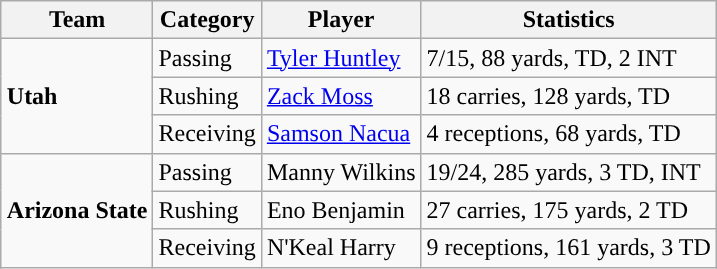<table class="wikitable" style="float: right;">
<tr>
<th>Team</th>
<th>Category</th>
<th>Player</th>
<th>Statistics</th>
</tr>
<tr>
<td rowspan=3><strong>Utah</strong></td>
<td>Passing</td>
<td><a href='#'>Tyler Huntley</a></td>
<td>7/15, 88 yards, TD, 2 INT</td>
</tr>
<tr>
<td>Rushing</td>
<td><a href='#'>Zack Moss</a></td>
<td>18 carries, 128 yards, TD</td>
</tr>
<tr>
<td>Receiving</td>
<td><a href='#'>Samson Nacua</a></td>
<td>4 receptions, 68 yards, TD</td>
</tr>
<tr>
<td rowspan=3><strong>Arizona State</strong></td>
<td>Passing</td>
<td>Manny Wilkins</td>
<td>19/24, 285 yards, 3 TD, INT</td>
</tr>
<tr>
<td>Rushing</td>
<td>Eno Benjamin</td>
<td>27 carries, 175 yards, 2 TD</td>
</tr>
<tr>
<td>Receiving</td>
<td>N'Keal Harry</td>
<td>9 receptions, 161 yards, 3 TD</td>
</tr>
</table>
